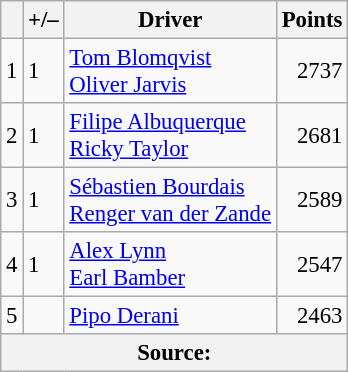<table class="wikitable" style="font-size: 95%;">
<tr>
<th scope="col"></th>
<th scope="col">+/–</th>
<th scope="col">Driver</th>
<th scope="col">Points</th>
</tr>
<tr>
<td align=center>1</td>
<td align="left"> 1</td>
<td> <a href='#'>Tom Blomqvist</a><br> <a href='#'>Oliver Jarvis</a></td>
<td align=right>2737</td>
</tr>
<tr>
<td align=center>2</td>
<td align="left"> 1</td>
<td> <a href='#'>Filipe Albuquerque</a><br> <a href='#'>Ricky Taylor</a></td>
<td align=right>2681</td>
</tr>
<tr>
<td align=center>3</td>
<td align="left"> 1</td>
<td> <a href='#'>Sébastien Bourdais</a><br> <a href='#'>Renger van der Zande</a></td>
<td align=right>2589</td>
</tr>
<tr>
<td align=center>4</td>
<td align="left"> 1</td>
<td> <a href='#'>Alex Lynn</a><br> <a href='#'>Earl Bamber</a></td>
<td align=right>2547</td>
</tr>
<tr>
<td align=center>5</td>
<td align="left"></td>
<td> <a href='#'>Pipo Derani</a></td>
<td align=right>2463</td>
</tr>
<tr>
<th colspan=5>Source:</th>
</tr>
</table>
